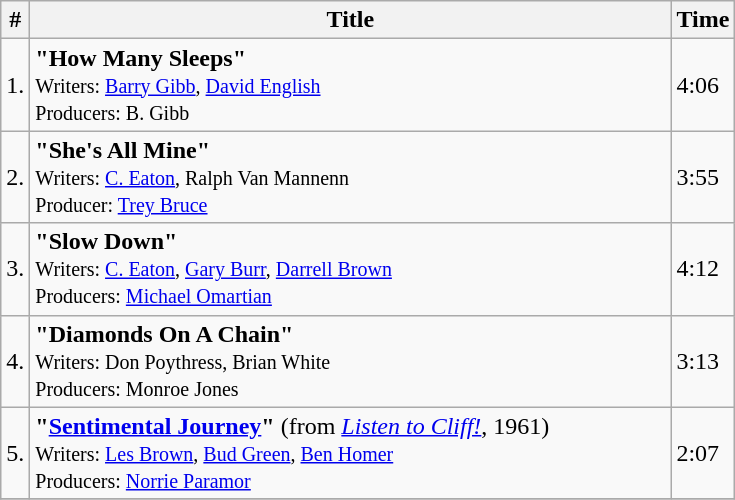<table class="wikitable">
<tr>
<th>#</th>
<th width="420">Title</th>
<th>Time</th>
</tr>
<tr>
<td>1.</td>
<td><strong>"How Many Sleeps"</strong><br><small>Writers: <a href='#'>Barry Gibb</a>, <a href='#'>David English</a></small><br><small>Producers: B. Gibb</small></td>
<td>4:06</td>
</tr>
<tr>
<td>2.</td>
<td><strong>"She's All Mine"</strong><br><small>Writers: <a href='#'>C. Eaton</a>, Ralph Van Mannenn</small><br><small>Producer: <a href='#'>Trey Bruce</a></small></td>
<td>3:55</td>
</tr>
<tr>
<td>3.</td>
<td><strong>"Slow Down"</strong><br><small>Writers: <a href='#'>C. Eaton</a>, <a href='#'>Gary Burr</a>, <a href='#'>Darrell Brown</a></small><br><small>Producers: <a href='#'>Michael Omartian</a></small></td>
<td>4:12</td>
</tr>
<tr>
<td>4.</td>
<td><strong>"Diamonds On A Chain"</strong><br><small>Writers: Don Poythress, Brian White</small><br><small>Producers: Monroe Jones</small></td>
<td>3:13</td>
</tr>
<tr>
<td>5.</td>
<td><strong>"<a href='#'>Sentimental Journey</a>"</strong> (from <em><a href='#'>Listen to Cliff!</a></em>, 1961)<br><small>Writers: <a href='#'>Les Brown</a>, <a href='#'>Bud Green</a>, <a href='#'>Ben Homer</a></small><br><small>Producers: <a href='#'>Norrie Paramor</a></small></td>
<td>2:07</td>
</tr>
<tr>
</tr>
</table>
